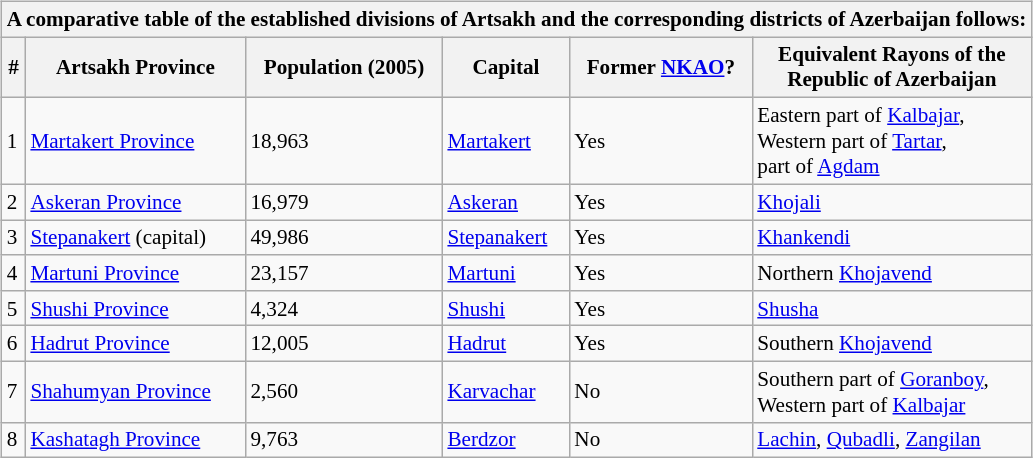<table align=center cellspacing="3px">
<tr style="font-size:98%; text-align:center;">
<td><br></td>
<td></td>
<td><br><table class="sortable wikitable" style="margin-top:7px; margin-right:0; text-align:left; font-size:90%;">
<tr>
<th colspan="21" font-size:100%;">A comparative table of the established divisions of Artsakh and the corresponding districts of Azerbaijan follows:</th>
</tr>
<tr style="font-size:100%; text-align:right;">
<th>#</th>
<th>Artsakh Province</th>
<th>Population (2005)</th>
<th>Capital</th>
<th>Former <a href='#'>NKAO</a>?</th>
<th>Equivalent Rayons of the<br> Republic of Azerbaijan</th>
</tr>
<tr>
<td>1</td>
<td><a href='#'>Martakert Province</a></td>
<td>18,963</td>
<td><a href='#'>Martakert</a></td>
<td>Yes</td>
<td>Eastern part of <a href='#'>Kalbajar</a>,<br>Western part of <a href='#'>Tartar</a>,<br>part of <a href='#'>Agdam</a></td>
</tr>
<tr>
<td>2</td>
<td><a href='#'>Askeran Province</a></td>
<td>16,979</td>
<td><a href='#'>Askeran</a></td>
<td>Yes</td>
<td><a href='#'>Khojali</a></td>
</tr>
<tr>
<td>3</td>
<td><a href='#'>Stepanakert</a> (capital)</td>
<td>49,986</td>
<td><a href='#'>Stepanakert</a></td>
<td>Yes</td>
<td><a href='#'>Khankendi</a></td>
</tr>
<tr>
<td>4</td>
<td><a href='#'>Martuni Province</a></td>
<td>23,157</td>
<td><a href='#'>Martuni</a></td>
<td>Yes</td>
<td>Northern <a href='#'>Khojavend</a></td>
</tr>
<tr>
<td>5</td>
<td><a href='#'>Shushi Province</a></td>
<td>4,324</td>
<td><a href='#'>Shushi</a></td>
<td>Yes</td>
<td><a href='#'>Shusha</a></td>
</tr>
<tr>
<td>6</td>
<td><a href='#'>Hadrut Province</a></td>
<td>12,005</td>
<td><a href='#'>Hadrut</a></td>
<td>Yes</td>
<td>Southern <a href='#'>Khojavend</a></td>
</tr>
<tr>
<td>7</td>
<td><a href='#'>Shahumyan Province</a></td>
<td>2,560</td>
<td><a href='#'>Karvachar</a></td>
<td>No</td>
<td>Southern part of <a href='#'>Goranboy</a>,<br>Western part of <a href='#'>Kalbajar</a></td>
</tr>
<tr>
<td>8</td>
<td><a href='#'>Kashatagh Province</a></td>
<td>9,763</td>
<td><a href='#'>Berdzor</a></td>
<td>No</td>
<td><a href='#'>Lachin</a>, <a href='#'>Qubadli</a>, <a href='#'>Zangilan</a></td>
</tr>
</table>
</td>
</tr>
</table>
